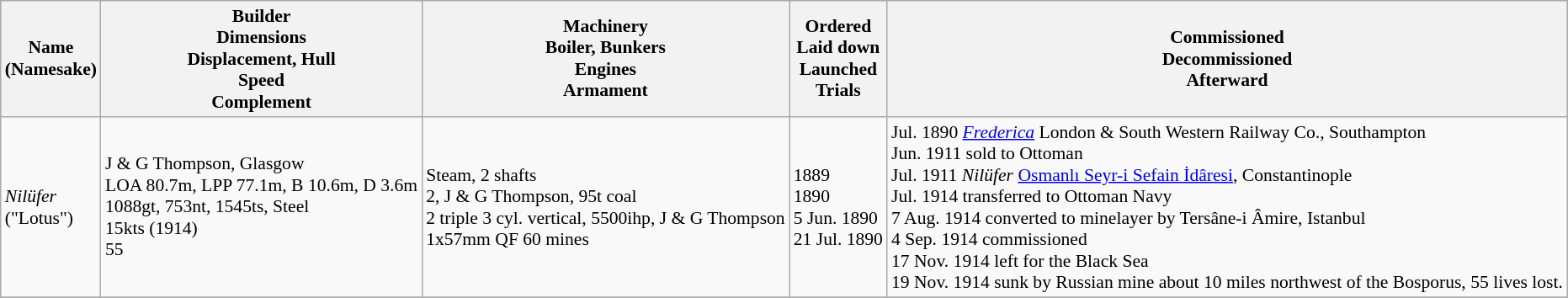<table class="wikitable" style="font-size:90%;">
<tr bgcolor="#e6e9ff">
<th>Name<br>(Namesake)</th>
<th>Builder<br>Dimensions<br>Displacement, Hull<br>Speed<br>Complement</th>
<th>Machinery<br>Boiler, Bunkers<br>Engines<br>Armament</th>
<th>Ordered<br>Laid down<br>Launched<br>Trials</th>
<th>Commissioned<br>Decommissioned<br>Afterward</th>
</tr>
<tr ---->
<td><em>Nilüfer</em><br>("Lotus")</td>
<td> J & G Thompson, Glasgow<br>LOA 80.7m, LPP 77.1m, B 10.6m, D 3.6m<br>1088gt, 753nt, 1545ts, Steel<br>15kts (1914)<br>55</td>
<td>Steam, 2 shafts<br>2, J & G Thompson, 95t coal<br>2 triple 3 cyl. vertical, 5500ihp, J & G Thompson<br>1x57mm QF 60 mines</td>
<td>1889<br>1890<br>5 Jun. 1890<br>21 Jul. 1890</td>
<td>Jul. 1890 <em><a href='#'>Frederica</a></em> London & South Western Railway Co., Southampton<br>Jun. 1911 sold to Ottoman<br>Jul. 1911 <em>Nilüfer</em> <a href='#'>Osmanlı Seyr-i Sefain İdâresi</a>, Constantinople<br>Jul. 1914 transferred to Ottoman Navy<br>7 Aug. 1914 converted to minelayer by Tersâne-i Âmire, Istanbul<br>4 Sep. 1914 commissioned<br>17 Nov. 1914 left for the Black Sea<br>19 Nov. 1914 sunk by Russian mine about 10 miles northwest of the Bosporus, 55 lives lost.</td>
</tr>
<tr ---->
</tr>
</table>
